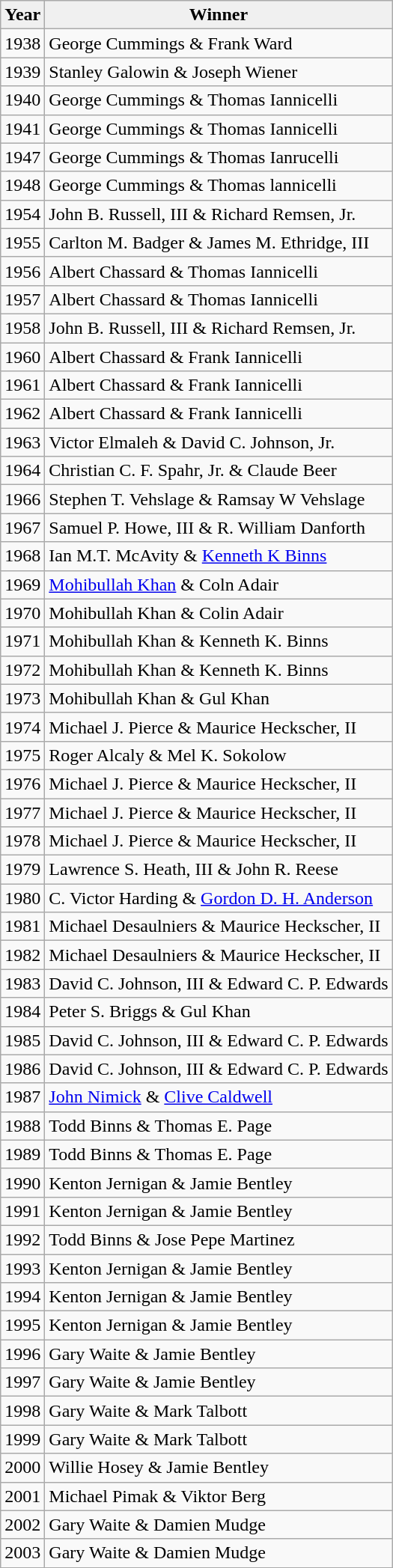<table class="wikitable">
<tr style="text-align:center; background:#f0f0f0;">
<td><strong>Year</strong></td>
<td><strong>Winner</strong></td>
</tr>
<tr>
<td>1938</td>
<td>George Cummings & Frank Ward</td>
</tr>
<tr>
<td>1939</td>
<td>Stanley Galowin & Joseph Wiener</td>
</tr>
<tr>
<td>1940</td>
<td>George Cummings & Thomas Iannicelli</td>
</tr>
<tr>
<td>1941</td>
<td>George Cummings & Thomas Iannicelli</td>
</tr>
<tr>
<td>1947</td>
<td>George Cummings & Thomas Ianrucelli</td>
</tr>
<tr>
<td>1948</td>
<td>George Cummings & Thomas lannicelli</td>
</tr>
<tr>
<td>1954</td>
<td>John B. Russell, III & Richard Remsen, Jr.</td>
</tr>
<tr>
<td>1955</td>
<td>Carlton M. Badger & James M. Ethridge, III</td>
</tr>
<tr>
<td>1956</td>
<td>Albert Chassard & Thomas Iannicelli</td>
</tr>
<tr>
<td>1957</td>
<td>Albert Chassard & Thomas Iannicelli</td>
</tr>
<tr>
<td>1958</td>
<td>John B. Russell, III & Richard Remsen, Jr.</td>
</tr>
<tr>
<td>1960</td>
<td>Albert Chassard & Frank Iannicelli</td>
</tr>
<tr>
<td>1961</td>
<td>Albert Chassard & Frank Iannicelli</td>
</tr>
<tr>
<td>1962</td>
<td>Albert Chassard & Frank Iannicelli</td>
</tr>
<tr>
<td>1963</td>
<td>Victor Elmaleh & David C. Johnson, Jr.</td>
</tr>
<tr>
<td>1964</td>
<td>Christian C. F. Spahr, Jr. & Claude Beer</td>
</tr>
<tr>
<td>1966</td>
<td>Stephen T. Vehslage & Ramsay W Vehslage</td>
</tr>
<tr>
<td>1967</td>
<td>Samuel P. Howe, III & R. William Danforth</td>
</tr>
<tr>
<td>1968</td>
<td>Ian M.T. McAvity & <a href='#'>Kenneth K Binns</a></td>
</tr>
<tr>
<td>1969</td>
<td><a href='#'>Mohibullah Khan</a> & Coln Adair</td>
</tr>
<tr>
<td>1970</td>
<td>Mohibullah Khan & Colin Adair</td>
</tr>
<tr>
<td>1971</td>
<td>Mohibullah Khan & Kenneth K. Binns</td>
</tr>
<tr>
<td>1972</td>
<td>Mohibullah Khan & Kenneth K. Binns</td>
</tr>
<tr>
<td>1973</td>
<td>Mohibullah Khan & Gul Khan</td>
</tr>
<tr>
<td>1974</td>
<td>Michael J. Pierce & Maurice Heckscher, II</td>
</tr>
<tr>
<td>1975</td>
<td>Roger Alcaly & Mel K. Sokolow</td>
</tr>
<tr>
<td>1976</td>
<td>Michael J. Pierce & Maurice Heckscher, II</td>
</tr>
<tr>
<td>1977</td>
<td>Michael J. Pierce & Maurice Heckscher, II</td>
</tr>
<tr>
<td>1978</td>
<td>Michael J. Pierce & Maurice Heckscher, II</td>
</tr>
<tr>
<td>1979</td>
<td>Lawrence S. Heath, III & John R. Reese</td>
</tr>
<tr>
<td>1980</td>
<td>C. Victor Harding & <a href='#'>Gordon D. H. Anderson</a></td>
</tr>
<tr>
<td>1981</td>
<td>Michael Desaulniers & Maurice Heckscher, II</td>
</tr>
<tr>
<td>1982</td>
<td>Michael Desaulniers & Maurice Heckscher, II</td>
</tr>
<tr>
<td>1983</td>
<td>David C. Johnson, III & Edward C. P. Edwards</td>
</tr>
<tr>
<td>1984</td>
<td>Peter S. Briggs & Gul Khan</td>
</tr>
<tr>
<td>1985</td>
<td>David C. Johnson, III & Edward C. P. Edwards</td>
</tr>
<tr>
<td>1986</td>
<td>David C. Johnson, III & Edward C. P. Edwards</td>
</tr>
<tr>
<td>1987</td>
<td><a href='#'>John Nimick</a> & <a href='#'>Clive Caldwell</a></td>
</tr>
<tr>
<td>1988</td>
<td>Todd Binns & Thomas E. Page</td>
</tr>
<tr>
<td>1989</td>
<td>Todd Binns & Thomas E. Page</td>
</tr>
<tr>
<td>1990</td>
<td>Kenton Jernigan & Jamie Bentley</td>
</tr>
<tr>
<td>1991</td>
<td>Kenton Jernigan & Jamie Bentley</td>
</tr>
<tr>
<td>1992</td>
<td>Todd Binns & Jose Pepe Martinez</td>
</tr>
<tr>
<td>1993</td>
<td>Kenton Jernigan & Jamie Bentley</td>
</tr>
<tr>
<td>1994</td>
<td>Kenton Jernigan & Jamie Bentley</td>
</tr>
<tr>
<td>1995</td>
<td>Kenton Jernigan & Jamie Bentley</td>
</tr>
<tr>
<td>1996</td>
<td>Gary Waite & Jamie Bentley</td>
</tr>
<tr>
<td>1997</td>
<td>Gary Waite & Jamie Bentley</td>
</tr>
<tr>
<td>1998</td>
<td>Gary Waite & Mark Talbott</td>
</tr>
<tr>
<td>1999</td>
<td>Gary Waite & Mark Talbott</td>
</tr>
<tr>
<td>2000</td>
<td>Willie Hosey & Jamie Bentley</td>
</tr>
<tr>
<td>2001</td>
<td>Michael Pimak & Viktor Berg</td>
</tr>
<tr>
<td>2002</td>
<td>Gary Waite & Damien Mudge</td>
</tr>
<tr>
<td>2003</td>
<td>Gary Waite & Damien Mudge</td>
</tr>
</table>
